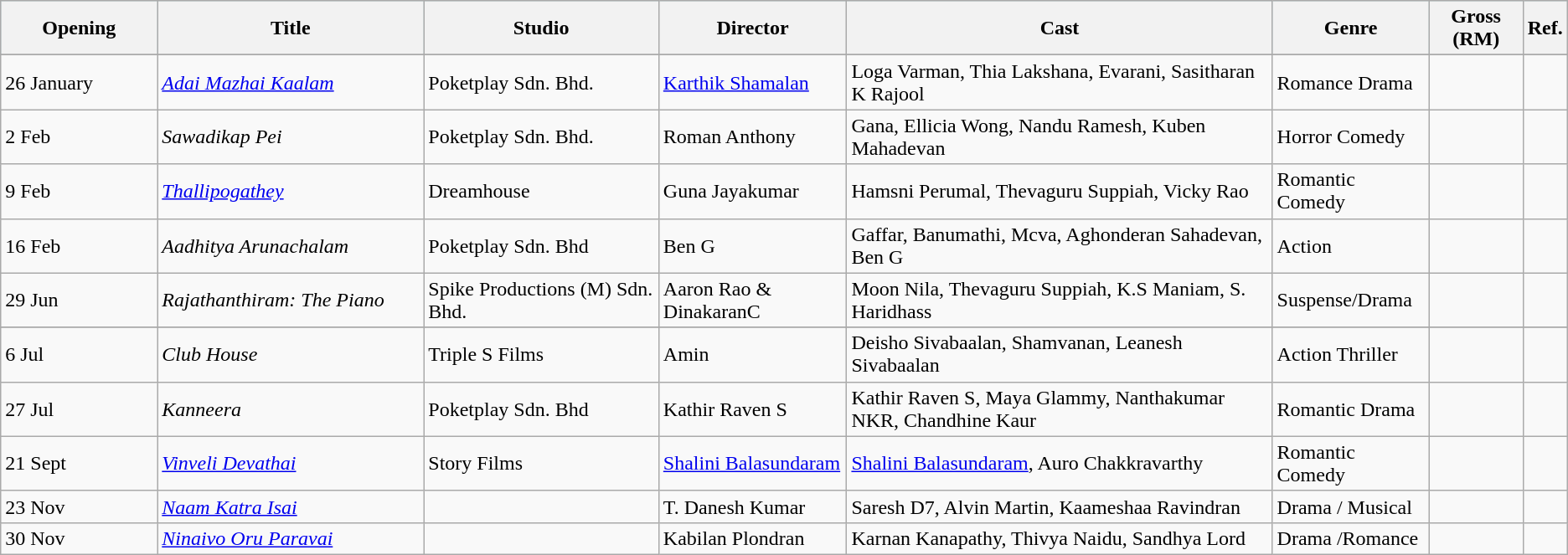<table class="wikitable">
<tr style="background:#b0e0e6; text-align:center;">
<th style="width:10%;">Opening</th>
<th style="width:17%;">Title</th>
<th style="width:15%;">Studio</th>
<th>Director</th>
<th>Cast</th>
<th style="width:10%;">Genre</th>
<th>Gross (RM)</th>
<th>Ref.</th>
</tr>
<tr>
</tr>
<tr>
<td>26 January</td>
<td><em><a href='#'>Adai Mazhai Kaalam</a></em></td>
<td>Poketplay Sdn. Bhd.</td>
<td><a href='#'>Karthik Shamalan</a></td>
<td>Loga Varman, Thia Lakshana, Evarani, Sasitharan K Rajool</td>
<td>Romance Drama</td>
<td></td>
<td></td>
</tr>
<tr>
<td>2 Feb</td>
<td><em>Sawadikap Pei</em></td>
<td>Poketplay Sdn. Bhd.</td>
<td>Roman Anthony</td>
<td>Gana, Ellicia Wong, Nandu Ramesh, Kuben Mahadevan</td>
<td>Horror Comedy</td>
<td></td>
<td></td>
</tr>
<tr>
<td>9 Feb</td>
<td><em><a href='#'>Thallipogathey</a></em></td>
<td>Dreamhouse</td>
<td>Guna Jayakumar</td>
<td>Hamsni Perumal, Thevaguru Suppiah, Vicky Rao</td>
<td>Romantic Comedy</td>
<td></td>
<td></td>
</tr>
<tr>
<td>16 Feb</td>
<td><em>Aadhitya Arunachalam</em></td>
<td>Poketplay Sdn. Bhd</td>
<td>Ben G</td>
<td>Gaffar, Banumathi, Mcva, Aghonderan Sahadevan, Ben G</td>
<td>Action</td>
<td></td>
<td></td>
</tr>
<tr>
<td>29 Jun</td>
<td><em>Rajathanthiram: The Piano</em></td>
<td>Spike Productions (M) Sdn. Bhd.</td>
<td>Aaron Rao & DinakaranC</td>
<td>Moon Nila, Thevaguru Suppiah, K.S Maniam, S. Haridhass</td>
<td>Suspense/Drama</td>
<td></td>
<td></td>
</tr>
<tr>
</tr>
<tr>
<td>6 Jul</td>
<td><em>Club House</em></td>
<td>Triple S Films</td>
<td>Amin</td>
<td>Deisho Sivabaalan, Shamvanan, Leanesh Sivabaalan</td>
<td>Action Thriller</td>
<td></td>
<td></td>
</tr>
<tr>
<td>27 Jul</td>
<td><em>Kanneera</em></td>
<td>Poketplay Sdn. Bhd</td>
<td>Kathir Raven S</td>
<td>Kathir Raven S, Maya Glammy, Nanthakumar NKR, Chandhine Kaur</td>
<td>Romantic Drama</td>
<td></td>
<td></td>
</tr>
<tr>
<td>21 Sept</td>
<td><em><a href='#'>Vinveli Devathai</a></em></td>
<td>Story Films</td>
<td><a href='#'>Shalini Balasundaram</a></td>
<td><a href='#'>Shalini Balasundaram</a>, Auro Chakkravarthy</td>
<td>Romantic Comedy</td>
<td></td>
<td></td>
</tr>
<tr>
<td>23 Nov</td>
<td><em><a href='#'>Naam Katra Isai</a></em></td>
<td></td>
<td>T. Danesh Kumar</td>
<td>Saresh D7, Alvin Martin, Kaameshaa Ravindran</td>
<td>Drama / Musical</td>
<td></td>
<td></td>
</tr>
<tr>
<td>30 Nov</td>
<td><em><a href='#'>Ninaivo Oru Paravai</a></em></td>
<td></td>
<td>Kabilan Plondran</td>
<td>Karnan Kanapathy, Thivya Naidu, Sandhya Lord</td>
<td>Drama /Romance</td>
<td></td>
<td></td>
</tr>
</table>
